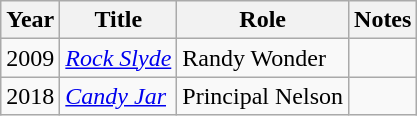<table class="wikitable">
<tr>
<th>Year</th>
<th>Title</th>
<th>Role</th>
<th>Notes</th>
</tr>
<tr>
<td>2009</td>
<td><em><a href='#'>Rock Slyde</a></em></td>
<td>Randy Wonder</td>
<td></td>
</tr>
<tr>
<td>2018</td>
<td><em><a href='#'>Candy Jar</a></em></td>
<td>Principal Nelson</td>
<td></td>
</tr>
</table>
